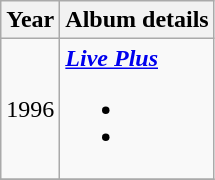<table class="wikitable" style="text-align:center;">
<tr>
<th>Year</th>
<th>Album details</th>
</tr>
<tr>
<td>1996</td>
<td style="text-align:left;"><strong><em><a href='#'>Live Plus</a></em></strong><br><ul><li></li><li></li></ul></td>
</tr>
<tr>
</tr>
</table>
